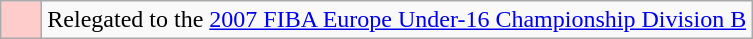<table class="wikitable">
<tr>
<td bgcolor=#ffcccc width=20px></td>
<td>Relegated to the <a href='#'>2007 FIBA Europe Under-16 Championship Division B</a></td>
</tr>
</table>
